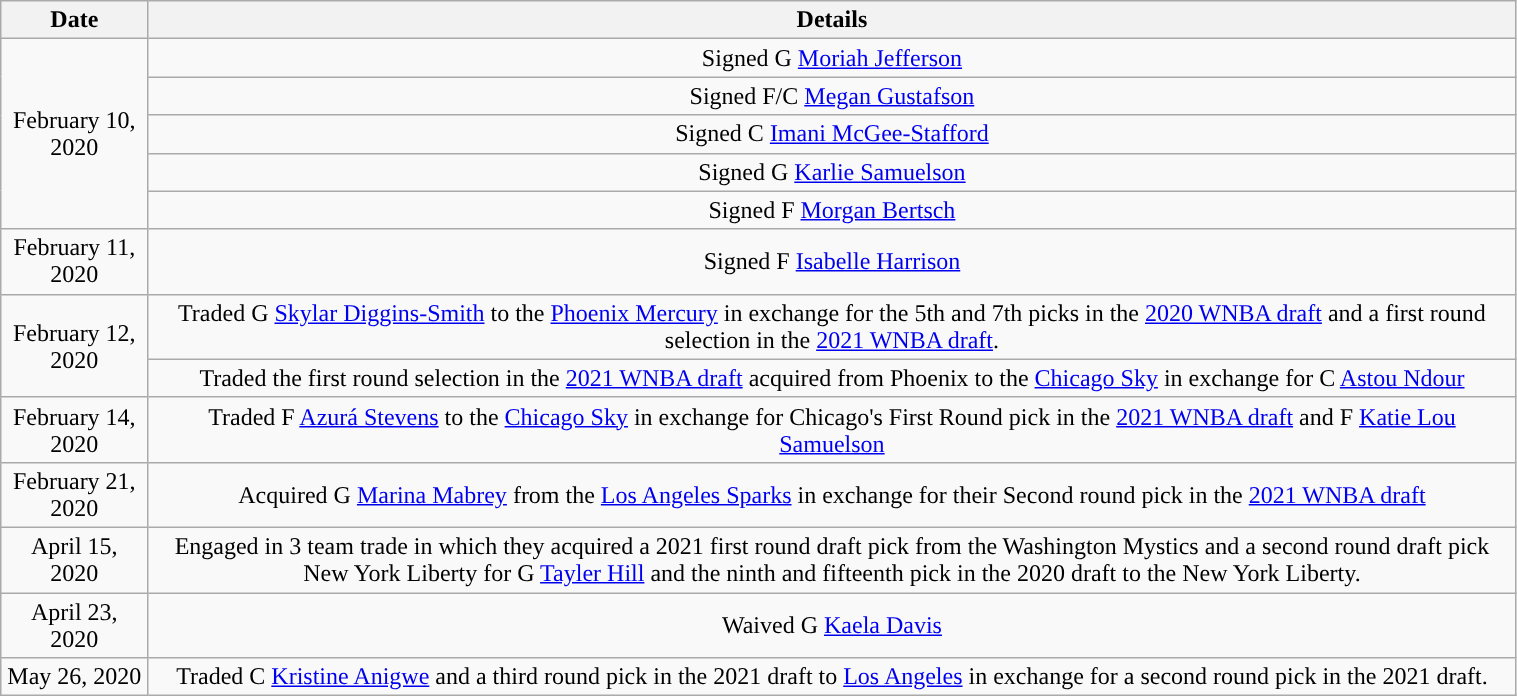<table class="wikitable" style="width:80%; text-align: center;">
<tr>
<th>Date</th>
<th>Details</th>
</tr>
<tr>
<td rowspan=5>February 10, 2020</td>
<td>Signed G <a href='#'>Moriah Jefferson</a></td>
</tr>
<tr>
<td>Signed F/C <a href='#'>Megan Gustafson</a></td>
</tr>
<tr>
<td>Signed C <a href='#'>Imani McGee-Stafford</a></td>
</tr>
<tr>
<td>Signed G <a href='#'>Karlie Samuelson</a></td>
</tr>
<tr>
<td>Signed F <a href='#'>Morgan Bertsch</a></td>
</tr>
<tr>
<td>February 11, 2020</td>
<td>Signed F <a href='#'>Isabelle Harrison</a></td>
</tr>
<tr>
<td rowspan=2>February 12, 2020</td>
<td>Traded G <a href='#'>Skylar Diggins-Smith</a> to the <a href='#'>Phoenix Mercury</a> in exchange for the 5th and 7th picks in the <a href='#'>2020 WNBA draft</a> and a first round selection in the <a href='#'>2021 WNBA draft</a>.</td>
</tr>
<tr>
<td>Traded the first round selection in the <a href='#'>2021 WNBA draft</a> acquired from Phoenix to the <a href='#'>Chicago Sky</a> in exchange for C <a href='#'>Astou Ndour</a></td>
</tr>
<tr>
<td>February 14, 2020</td>
<td>Traded F <a href='#'>Azurá Stevens</a> to the <a href='#'>Chicago Sky</a> in exchange for Chicago's First Round pick in the <a href='#'>2021 WNBA draft</a> and F <a href='#'>Katie Lou Samuelson</a></td>
</tr>
<tr>
<td>February 21, 2020</td>
<td>Acquired G <a href='#'>Marina Mabrey</a> from the <a href='#'>Los Angeles Sparks</a> in exchange for their Second round pick in the <a href='#'>2021 WNBA draft</a></td>
</tr>
<tr>
<td>April 15, 2020</td>
<td>Engaged in 3 team trade in which they acquired a 2021 first round draft pick from the Washington Mystics and a second round draft pick New York Liberty for G <a href='#'>Tayler Hill</a> and the ninth and fifteenth pick in the 2020 draft to the New York Liberty.</td>
</tr>
<tr>
<td>April 23, 2020</td>
<td>Waived G <a href='#'>Kaela Davis</a></td>
</tr>
<tr>
<td>May 26, 2020</td>
<td>Traded C <a href='#'>Kristine Anigwe</a> and a third round pick in the 2021 draft to <a href='#'>Los Angeles</a> in exchange for a second round pick in the 2021 draft.</td>
</tr>
</table>
